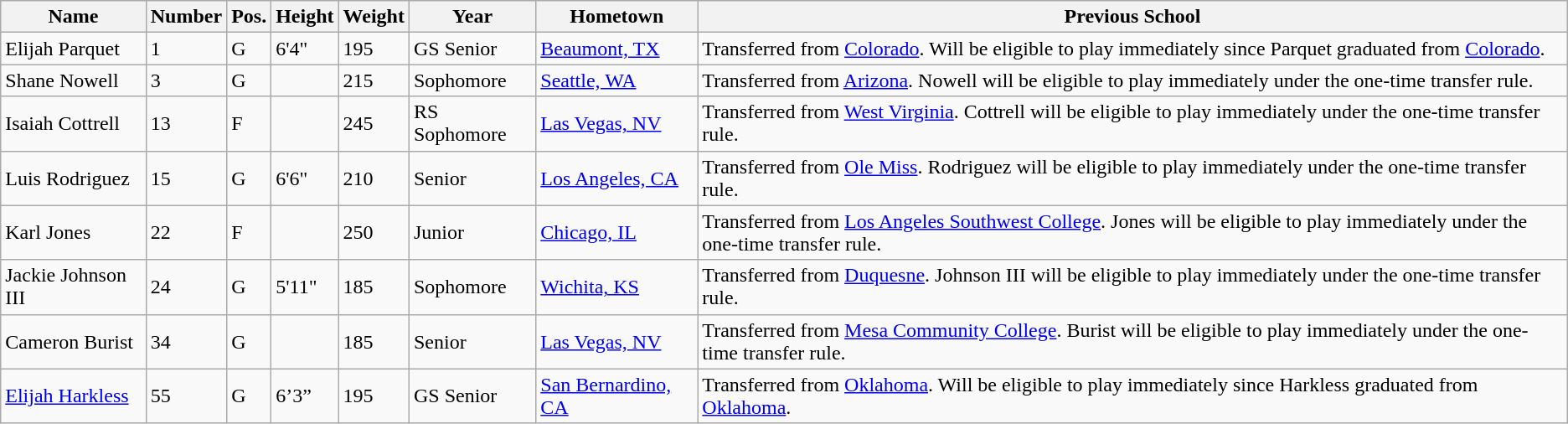<table class="wikitable sortable" border="1">
<tr>
<th>Name</th>
<th>Number</th>
<th>Pos.</th>
<th>Height</th>
<th>Weight</th>
<th>Year</th>
<th>Hometown</th>
<th class="unsortable">Previous School</th>
</tr>
<tr>
<td>Elijah Parquet</td>
<td>1</td>
<td>G</td>
<td>6'4"</td>
<td>195</td>
<td>GS Senior</td>
<td><a href='#'>Beaumont, TX</a></td>
<td>Transferred from <a href='#'>Colorado</a>. Will be eligible to play immediately since Parquet graduated from <a href='#'>Colorado</a>.</td>
</tr>
<tr>
<td>Shane Nowell</td>
<td>3</td>
<td>G</td>
<td></td>
<td>215</td>
<td>Sophomore</td>
<td><a href='#'>Seattle, WA</a></td>
<td>Transferred from <a href='#'>Arizona</a>. Nowell will be eligible to play immediately under the one-time transfer rule.</td>
</tr>
<tr>
<td>Isaiah Cottrell</td>
<td>13</td>
<td>F</td>
<td></td>
<td>245</td>
<td>RS Sophomore</td>
<td><a href='#'>Las Vegas, NV</a></td>
<td>Transferred from <a href='#'>West Virginia</a>. Cottrell will be eligible to play immediately under the one-time transfer rule.</td>
</tr>
<tr>
<td>Luis Rodriguez</td>
<td>15</td>
<td>G</td>
<td>6'6"</td>
<td>210</td>
<td>Senior</td>
<td><a href='#'>Los Angeles, CA</a></td>
<td>Transferred from <a href='#'>Ole Miss</a>. Rodriguez will be eligible to play immediately under the one-time transfer rule.</td>
</tr>
<tr>
<td>Karl Jones</td>
<td>22</td>
<td>F</td>
<td></td>
<td>250</td>
<td>Junior</td>
<td><a href='#'>Chicago, IL</a></td>
<td>Transferred from <a href='#'>Los Angeles Southwest College</a>. Jones will be eligible to play immediately under the one-time transfer rule.</td>
</tr>
<tr>
<td>Jackie Johnson III</td>
<td>24</td>
<td>G</td>
<td>5'11"</td>
<td>185</td>
<td>Sophomore</td>
<td><a href='#'>Wichita, KS</a></td>
<td>Transferred from <a href='#'>Duquesne</a>. Johnson III will be eligible to play immediately under the one-time transfer rule.</td>
</tr>
<tr>
<td>Cameron Burist</td>
<td>34</td>
<td>G</td>
<td></td>
<td>185</td>
<td>Senior</td>
<td><a href='#'>Las Vegas, NV</a></td>
<td>Transferred from <a href='#'>Mesa Community College</a>. Burist will be eligible to play immediately under the one-time transfer rule.</td>
</tr>
<tr>
<td><a href='#'>Elijah Harkless</a></td>
<td>55</td>
<td>G</td>
<td>6’3”</td>
<td>195</td>
<td>GS Senior</td>
<td><a href='#'>San Bernardino, CA</a></td>
<td>Transferred from <a href='#'>Oklahoma</a>. Will be eligible to play immediately since Harkless graduated from <a href='#'>Oklahoma</a>.</td>
</tr>
</table>
